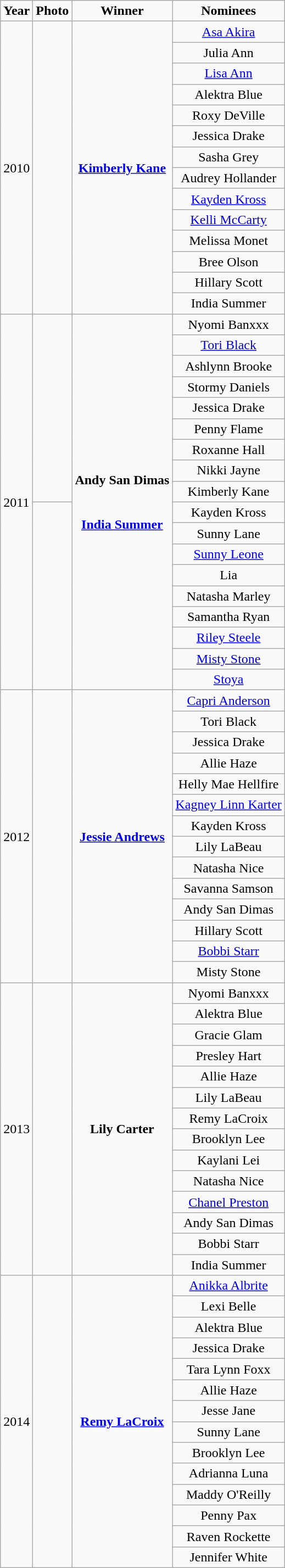<table class=wikitable>
<tr>
<td align=center><strong>Year</strong></td>
<td align=center><strong>Photo</strong></td>
<td align=center><strong>Winner<br></strong></td>
<td align=center><strong>Nominees<br></strong></td>
</tr>
<tr>
<td rowspan=14>2010</td>
<td rowspan=14 align=center></td>
<td rowspan=14 align=center><strong><a href='#'>Kimberly Kane</a></strong><br></td>
<td align=center><a href='#'>Asa Akira</a><br></td>
</tr>
<tr>
<td align=center>Julia Ann<br></td>
</tr>
<tr>
<td align=center><a href='#'>Lisa Ann</a><br></td>
</tr>
<tr>
<td align=center>Alektra Blue<br></td>
</tr>
<tr>
<td align=center>Roxy DeVille<br></td>
</tr>
<tr>
<td align=center>Jessica Drake<br></td>
</tr>
<tr>
<td align=center>Sasha Grey<br></td>
</tr>
<tr>
<td align=center>Audrey Hollander<br></td>
</tr>
<tr>
<td align=center><a href='#'>Kayden Kross</a><br></td>
</tr>
<tr>
<td align=center><a href='#'>Kelli McCarty</a><br></td>
</tr>
<tr>
<td align=center>Melissa Monet<br></td>
</tr>
<tr>
<td align=center>Bree Olson<br></td>
</tr>
<tr>
<td align=center>Hillary Scott<br></td>
</tr>
<tr>
<td align=center>India Summer<br></td>
</tr>
<tr>
<td rowspan=18>2011</td>
<td rowspan=9></td>
<td rowspan=18 align=center><strong>Andy San Dimas</strong><br><br><br><strong><a href='#'>India Summer</a></strong><br></td>
<td align=center>Nyomi Banxxx<br></td>
</tr>
<tr>
<td align=center><a href='#'>Tori Black</a><br></td>
</tr>
<tr>
<td align=center>Ashlynn Brooke<br></td>
</tr>
<tr>
<td align=center>Stormy Daniels<br></td>
</tr>
<tr>
<td align=center>Jessica Drake<br></td>
</tr>
<tr>
<td align=center>Penny Flame<br></td>
</tr>
<tr>
<td align=center>Roxanne Hall<br></td>
</tr>
<tr>
<td align=center>Nikki Jayne<br></td>
</tr>
<tr>
<td align=center>Kimberly Kane<br></td>
</tr>
<tr>
<td rowspan=9></td>
<td align=center>Kayden Kross<br></td>
</tr>
<tr>
<td align=center>Sunny Lane<br></td>
</tr>
<tr>
<td align=center><a href='#'>Sunny Leone</a><br></td>
</tr>
<tr>
<td align=center>Lia<br></td>
</tr>
<tr>
<td align=center>Natasha Marley<br></td>
</tr>
<tr>
<td align=center>Samantha Ryan<br></td>
</tr>
<tr>
<td align=center><a href='#'>Riley Steele</a><br></td>
</tr>
<tr>
<td align=center><a href='#'>Misty Stone</a><br></td>
</tr>
<tr>
<td align=center><a href='#'>Stoya</a><br></td>
</tr>
<tr>
<td rowspan=14>2012</td>
<td rowspan=14 align=center></td>
<td rowspan=14 align=center><strong><a href='#'>Jessie Andrews</a></strong><br></td>
<td align=center><a href='#'>Capri Anderson</a><br></td>
</tr>
<tr>
<td align=center>Tori Black<br></td>
</tr>
<tr>
<td align=center>Jessica Drake<br></td>
</tr>
<tr>
<td align=center>Allie Haze<br></td>
</tr>
<tr>
<td align=center>Helly Mae Hellfire<br></td>
</tr>
<tr>
<td align=center><a href='#'>Kagney Linn Karter</a><br></td>
</tr>
<tr>
<td align=center>Kayden Kross<br></td>
</tr>
<tr>
<td align=center>Lily LaBeau<br></td>
</tr>
<tr>
<td align=center>Natasha Nice<br></td>
</tr>
<tr>
<td align=center>Savanna Samson<br></td>
</tr>
<tr>
<td align=center>Andy San Dimas<br></td>
</tr>
<tr>
<td align=center>Hillary Scott<br></td>
</tr>
<tr>
<td align=center><a href='#'>Bobbi Starr</a><br></td>
</tr>
<tr>
<td align=center>Misty Stone<br></td>
</tr>
<tr>
<td rowspan=14>2013</td>
<td rowspan=14 align=center></td>
<td rowspan=14 align=center><strong>Lily Carter</strong><br></td>
<td align=center>Nyomi Banxxx<br></td>
</tr>
<tr>
<td align=center>Alektra Blue<br></td>
</tr>
<tr>
<td align=center>Gracie Glam<br></td>
</tr>
<tr>
<td align=center>Presley Hart<br></td>
</tr>
<tr>
<td align=center>Allie Haze<br></td>
</tr>
<tr>
<td align=center>Lily LaBeau<br></td>
</tr>
<tr>
<td align=center>Remy LaCroix<br></td>
</tr>
<tr>
<td align=center>Brooklyn Lee<br></td>
</tr>
<tr>
<td align=center>Kaylani Lei<br></td>
</tr>
<tr>
<td align=center>Natasha Nice<br></td>
</tr>
<tr>
<td align=center><a href='#'>Chanel Preston</a><br></td>
</tr>
<tr>
<td align=center>Andy San Dimas<br></td>
</tr>
<tr>
<td align=center>Bobbi Starr<br></td>
</tr>
<tr>
<td align=center>India Summer<br></td>
</tr>
<tr>
<td rowspan=14>2014</td>
<td rowspan=14 align=center></td>
<td rowspan=14 align=center><strong><a href='#'>Remy LaCroix</a></strong><br></td>
<td align=center><a href='#'>Anikka Albrite</a><br></td>
</tr>
<tr>
<td align=center>Lexi Belle<br></td>
</tr>
<tr>
<td align=center>Alektra Blue<br></td>
</tr>
<tr>
<td align=center>Jessica Drake<br></td>
</tr>
<tr>
<td align=center>Tara Lynn Foxx<br></td>
</tr>
<tr>
<td align=center>Allie Haze<br></td>
</tr>
<tr>
<td align=center>Jesse Jane<br></td>
</tr>
<tr>
<td align=center>Sunny Lane<br></td>
</tr>
<tr>
<td align=center>Brooklyn Lee<br></td>
</tr>
<tr>
<td align=center>Adrianna Luna<br></td>
</tr>
<tr>
<td align=center>Maddy O'Reilly<br></td>
</tr>
<tr>
<td align=center>Penny Pax<br></td>
</tr>
<tr>
<td align=center>Raven Rockette<br></td>
</tr>
<tr>
<td align=center>Jennifer White<br></td>
</tr>
</table>
